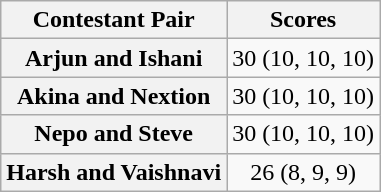<table class="wikitable" style="text-align:center">
<tr>
<th scope="col">Contestant Pair</th>
<th>Scores</th>
</tr>
<tr>
<th scope="row">Arjun and Ishani</th>
<td>30 (10, 10, 10)</td>
</tr>
<tr>
<th scope="row">Akina and Nextion</th>
<td>30 (10, 10, 10)</td>
</tr>
<tr>
<th>Nepo and Steve</th>
<td>30 (10, 10, 10)</td>
</tr>
<tr>
<th>Harsh and Vaishnavi</th>
<td>26 (8, 9, 9)</td>
</tr>
</table>
